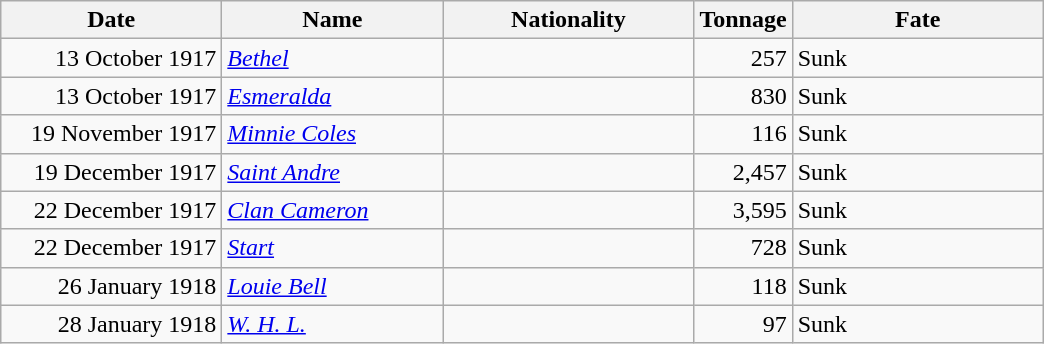<table class="wikitable sortable">
<tr>
<th width="140px">Date</th>
<th width="140px">Name</th>
<th width="160px">Nationality</th>
<th width="25px">Tonnage</th>
<th width="160px">Fate</th>
</tr>
<tr>
<td align="right">13 October 1917</td>
<td align="left"><a href='#'><em>Bethel</em></a></td>
<td align="left"></td>
<td align="right">257</td>
<td align="left">Sunk</td>
</tr>
<tr>
<td align="right">13 October 1917</td>
<td align="left"><a href='#'><em>Esmeralda</em></a></td>
<td align="left"></td>
<td align="right">830</td>
<td align="left">Sunk</td>
</tr>
<tr>
<td align="right">19 November 1917</td>
<td align="left"><a href='#'><em>Minnie Coles</em></a></td>
<td align="left"></td>
<td align="right">116</td>
<td align="left">Sunk</td>
</tr>
<tr>
<td align="right">19 December 1917</td>
<td align="left"><a href='#'><em>Saint Andre</em></a></td>
<td align="left"></td>
<td align="right">2,457</td>
<td align="left">Sunk</td>
</tr>
<tr>
<td align="right">22 December 1917</td>
<td align="left"><a href='#'><em>Clan Cameron</em></a></td>
<td align="left"></td>
<td align="right">3,595</td>
<td align="left">Sunk</td>
</tr>
<tr>
<td align="right">22 December 1917</td>
<td align="left"><a href='#'><em>Start</em></a></td>
<td align="left"></td>
<td align="right">728</td>
<td align="left">Sunk</td>
</tr>
<tr>
<td align="right">26 January 1918</td>
<td align="left"><a href='#'><em>Louie Bell</em></a></td>
<td align="left"></td>
<td align="right">118</td>
<td align="left">Sunk</td>
</tr>
<tr>
<td align="right">28 January 1918</td>
<td align="left"><a href='#'><em>W. H. L.</em></a></td>
<td align="left"></td>
<td align="right">97</td>
<td align="left">Sunk</td>
</tr>
</table>
